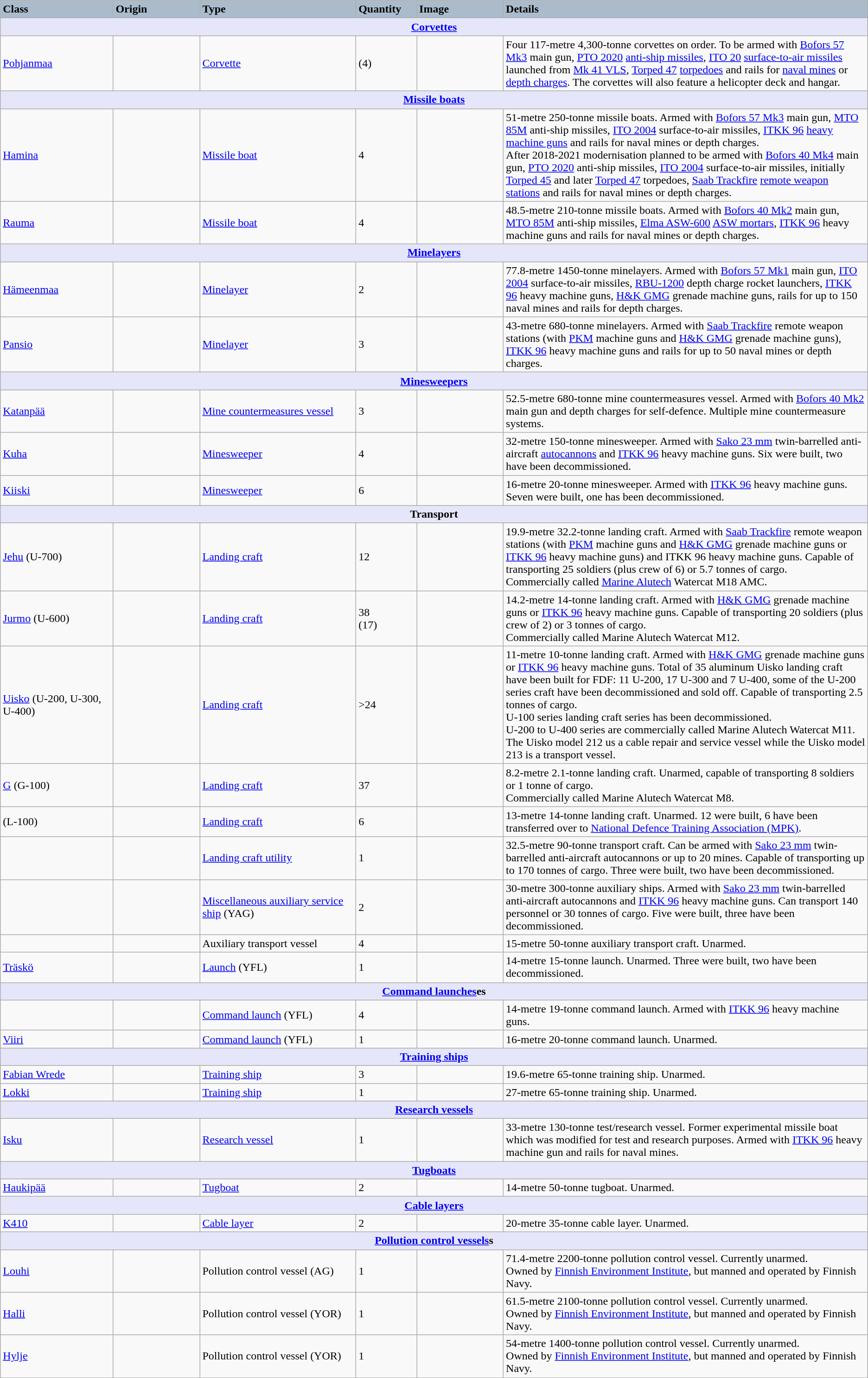<table class="wikitable">
<tr>
<th style="text-align: left; background: #aabccc; width:13%;">Class</th>
<th style="text-align: left; background: #aabccc; width:10%;">Origin</th>
<th style="text-align: left; background: #aabccc; width:18%;">Type</th>
<th style="text-align: left; background: #aabccc; width:7%;">Quantity</th>
<th style="text-align: left; background: #aabccc;width:10%;">Image</th>
<th style="text-align: left; background: #aabccc;width:42%;">Details</th>
</tr>
<tr>
<th style="align: center; background: lavender;" colspan="7"><a href='#'>Corvettes</a></th>
</tr>
<tr>
<td><a href='#'>Pohjanmaa</a></td>
<td></td>
<td><a href='#'>Corvette</a></td>
<td>(4)</td>
<td></td>
<td>Four 117-metre 4,300-tonne corvettes on order. To be armed with <a href='#'>Bofors 57 Mk3</a> main gun, <a href='#'>PTO 2020</a> <a href='#'>anti-ship missiles</a>, <a href='#'>ITO 20</a> <a href='#'>surface-to-air missiles</a> launched from <a href='#'>Mk 41 VLS</a>, <a href='#'>Torped 47</a> <a href='#'>torpedoes</a> and rails for <a href='#'>naval mines</a> or <a href='#'>depth charges</a>. The corvettes will also feature a helicopter deck and hangar.</td>
</tr>
<tr>
<th style="align: center; background: lavender;" colspan="7"><a href='#'>Missile boats</a></th>
</tr>
<tr>
<td><a href='#'>Hamina</a></td>
<td></td>
<td><a href='#'>Missile boat</a></td>
<td>4</td>
<td></td>
<td>51-metre 250-tonne missile boats. Armed with <a href='#'>Bofors 57 Mk3</a> main gun, <a href='#'>MTO 85M</a> anti-ship missiles, <a href='#'>ITO 2004</a> surface-to-air missiles, <a href='#'>ITKK 96</a> <a href='#'>heavy machine guns</a> and rails for naval mines or depth charges. <br> After 2018-2021 modernisation planned to be armed with <a href='#'>Bofors 40 Mk4</a> main gun, <a href='#'>PTO 2020</a> anti-ship missiles, <a href='#'>ITO 2004</a> surface-to-air missiles, initially <a href='#'>Torped 45</a> and later <a href='#'>Torped 47</a> torpedoes, <a href='#'>Saab Trackfire</a> <a href='#'>remote weapon stations</a> and rails for naval mines or depth charges.</td>
</tr>
<tr>
<td><a href='#'>Rauma</a></td>
<td></td>
<td><a href='#'>Missile boat</a></td>
<td>4</td>
<td></td>
<td>48.5-metre 210-tonne missile boats. Armed with <a href='#'>Bofors 40 Mk2</a> main gun, <a href='#'>MTO 85M</a> anti-ship missiles, <a href='#'>Elma ASW-600</a> <a href='#'>ASW mortars</a>, <a href='#'>ITKK 96</a> heavy machine guns and rails for naval mines or depth charges.</td>
</tr>
<tr>
<th style="align: center; background: lavender;" colspan="7"><a href='#'>Minelayers</a></th>
</tr>
<tr>
<td><a href='#'>Hämeenmaa</a></td>
<td></td>
<td><a href='#'>Minelayer</a></td>
<td>2</td>
<td></td>
<td>77.8-metre 1450-tonne minelayers. Armed with <a href='#'>Bofors 57 Mk1</a> main gun, <a href='#'>ITO 2004</a> surface-to-air missiles, <a href='#'>RBU-1200</a> depth charge rocket launchers, <a href='#'>ITKK 96</a> heavy machine guns, <a href='#'>H&K GMG</a> grenade machine guns, rails for up to 150 naval mines and rails for depth charges.</td>
</tr>
<tr>
<td><a href='#'>Pansio</a></td>
<td></td>
<td><a href='#'>Minelayer</a></td>
<td>3</td>
<td></td>
<td>43-metre 680-tonne minelayers. Armed with <a href='#'>Saab Trackfire</a> remote weapon stations (with <a href='#'>PKM</a> machine guns and <a href='#'>H&K GMG</a> grenade machine guns), <a href='#'>ITKK 96</a> heavy machine guns and rails for up to 50 naval mines or depth charges.</td>
</tr>
<tr>
<th style="align: center; background: lavender;" colspan="7"><a href='#'>Minesweepers</a></th>
</tr>
<tr>
<td><a href='#'>Katanpää</a></td>
<td></td>
<td><a href='#'>Mine countermeasures vessel</a></td>
<td>3</td>
<td></td>
<td>52.5-metre 680-tonne mine countermeasures vessel. Armed with <a href='#'>Bofors 40 Mk2</a> main gun and depth charges for self-defence. Multiple mine countermeasure systems.</td>
</tr>
<tr>
<td><a href='#'>Kuha</a></td>
<td></td>
<td><a href='#'>Minesweeper</a></td>
<td>4</td>
<td></td>
<td>32-metre 150-tonne minesweeper. Armed with <a href='#'>Sako 23 mm</a> twin-barrelled anti-aircraft <a href='#'>autocannons</a> and <a href='#'>ITKK 96</a> heavy machine guns. Six were built, two have been decommissioned.</td>
</tr>
<tr>
<td><a href='#'>Kiiski</a></td>
<td></td>
<td><a href='#'>Minesweeper</a></td>
<td>6</td>
<td></td>
<td>16-metre 20-tonne minesweeper. Armed with <a href='#'>ITKK 96</a> heavy machine guns. Seven were built, one has been decommissioned.</td>
</tr>
<tr>
<th style="align: center; background: lavender;" colspan="7">Transport</th>
</tr>
<tr>
<td><a href='#'>Jehu</a> (U-700)</td>
<td></td>
<td><a href='#'>Landing craft</a></td>
<td>12</td>
<td></td>
<td>19.9-metre 32.2-tonne landing craft. Armed with <a href='#'>Saab Trackfire</a> remote weapon stations (with <a href='#'>PKM</a> machine guns and <a href='#'>H&K GMG</a> grenade machine guns or <a href='#'>ITKK 96</a> heavy machine guns) and ITKK 96 heavy machine guns. Capable of transporting 25 soldiers (plus crew of 6) or 5.7 tonnes of cargo. <br> Commercially called <a href='#'>Marine Alutech</a> Watercat M18 AMC.</td>
</tr>
<tr>
<td><a href='#'>Jurmo</a> (U-600)</td>
<td></td>
<td><a href='#'>Landing craft</a></td>
<td>38<br>(17)</td>
<td></td>
<td>14.2-metre 14-tonne landing craft. Armed with <a href='#'>H&K GMG</a> grenade machine guns or <a href='#'>ITKK 96</a> heavy machine guns. Capable of transporting 20 soldiers (plus crew of 2) or 3 tonnes of cargo. <br> Commercially called Marine Alutech Watercat M12.</td>
</tr>
<tr>
<td><a href='#'>Uisko</a> (U-200, U-300, U-400)</td>
<td></td>
<td><a href='#'>Landing craft</a></td>
<td>>24</td>
<td></td>
<td>11-metre 10-tonne landing craft. Armed with <a href='#'>H&K GMG</a> grenade machine guns or <a href='#'>ITKK 96</a> heavy machine guns. Total of 35 aluminum Uisko landing craft have been built for FDF: 11 U-200, 17 U-300 and 7 U-400, some of the U-200 series craft have been decommissioned and sold off. Capable of transporting 2.5 tonnes of cargo. <br> U-100 series landing craft series has been decommissioned. <br> U-200 to U-400 series are commercially called Marine Alutech Watercat M11. The Uisko model 212 us a cable repair and service vessel while the Uisko model 213 is a transport vessel.</td>
</tr>
<tr>
<td><a href='#'>G</a> (G-100)</td>
<td></td>
<td><a href='#'>Landing craft</a></td>
<td>37</td>
<td></td>
<td>8.2-metre 2.1-tonne landing craft. Unarmed, capable of transporting 8 soldiers or 1 tonne of cargo. <br> Commercially called Marine Alutech Watercat M8.</td>
</tr>
<tr>
<td> (L-100)</td>
<td></td>
<td><a href='#'>Landing craft</a></td>
<td>6</td>
<td></td>
<td>13-metre 14-tonne landing craft. Unarmed. 12 were built, 6 have been transferred over to <a href='#'>National Defence Training Association (MPK)</a>.</td>
</tr>
<tr>
<td></td>
<td></td>
<td><a href='#'>Landing craft utility</a></td>
<td>1</td>
<td></td>
<td>32.5-metre 90-tonne transport craft. Can be armed with <a href='#'>Sako 23 mm</a> twin-barrelled anti-aircraft autocannons or up to 20 mines. Capable of transporting up to 170 tonnes of cargo. Three were built, two have been decommissioned.</td>
</tr>
<tr>
<td></td>
<td></td>
<td><a href='#'>Miscellaneous auxiliary service ship</a> (YAG)</td>
<td>2</td>
<td></td>
<td>30-metre 300-tonne auxiliary ships. Armed with <a href='#'>Sako 23 mm</a> twin-barrelled anti-aircraft autocannons and <a href='#'>ITKK 96</a> heavy machine guns. Can transport 140 personnel or 30 tonnes of cargo. Five were built, three have been decommissioned.</td>
</tr>
<tr>
<td></td>
<td></td>
<td>Auxiliary transport vessel</td>
<td>4</td>
<td></td>
<td>15-metre 50-tonne auxiliary transport craft. Unarmed.</td>
</tr>
<tr>
<td><a href='#'>Träskö</a></td>
<td></td>
<td><a href='#'>Launch</a> (YFL)</td>
<td>1</td>
<td></td>
<td>14-metre 15-tonne launch. Unarmed. Three were built, two have been decommissioned.</td>
</tr>
<tr>
<th style="align: center; background: lavender;" colspan="7"><a href='#'>Command launches</a>es</th>
</tr>
<tr>
<td></td>
<td></td>
<td><a href='#'>Command launch</a> (YFL)</td>
<td>4</td>
<td></td>
<td>14-metre 19-tonne command launch. Armed with <a href='#'>ITKK 96</a> heavy machine guns.</td>
</tr>
<tr>
<td><a href='#'>Viiri</a></td>
<td></td>
<td><a href='#'>Command launch</a> (YFL)</td>
<td>1</td>
<td></td>
<td>16-metre 20-tonne command launch. Unarmed.</td>
</tr>
<tr>
<th style="align: center; background: lavender;" colspan="7"><a href='#'>Training ships</a></th>
</tr>
<tr>
<td><a href='#'>Fabian Wrede</a></td>
<td></td>
<td><a href='#'>Training ship</a></td>
<td>3</td>
<td></td>
<td>19.6-metre 65-tonne training ship. Unarmed.</td>
</tr>
<tr>
<td><a href='#'>Lokki</a></td>
<td></td>
<td><a href='#'>Training ship</a></td>
<td>1</td>
<td></td>
<td>27-metre 65-tonne training ship. Unarmed.</td>
</tr>
<tr>
<th style="align: center; background: lavender;" colspan="7"><a href='#'>Research vessels</a></th>
</tr>
<tr>
<td><a href='#'>Isku</a></td>
<td></td>
<td><a href='#'>Research vessel</a></td>
<td>1</td>
<td></td>
<td>33-metre 130-tonne test/research vessel. Former experimental missile boat which was modified for test and research purposes. Armed with <a href='#'>ITKK 96</a> heavy machine gun and rails for naval mines.</td>
</tr>
<tr>
<th style="align: center; background: lavender;" colspan="7"><a href='#'>Tugboats</a></th>
</tr>
<tr>
<td><a href='#'>Haukipää</a></td>
<td></td>
<td><a href='#'>Tugboat</a></td>
<td>2</td>
<td></td>
<td>14-metre 50-tonne tugboat. Unarmed.</td>
</tr>
<tr>
<th style="align: center; background: lavender;" colspan="7"><a href='#'>Cable layers</a></th>
</tr>
<tr>
<td><a href='#'>K410</a></td>
<td></td>
<td><a href='#'>Cable layer</a></td>
<td>2</td>
<td></td>
<td>20-metre 35-tonne cable layer. Unarmed.</td>
</tr>
<tr>
<th style="align: center; background: lavender;" colspan="7"><a href='#'>Pollution control vessels</a>s</th>
</tr>
<tr>
<td><a href='#'>Louhi</a></td>
<td></td>
<td>Pollution control vessel (AG)</td>
<td>1</td>
<td></td>
<td>71.4-metre 2200-tonne pollution control vessel. Currently unarmed. <br> Owned by <a href='#'>Finnish Environment Institute</a>, but manned and operated by Finnish Navy.</td>
</tr>
<tr>
<td><a href='#'>Halli</a></td>
<td></td>
<td>Pollution control vessel (YOR)</td>
<td>1</td>
<td></td>
<td>61.5-metre 2100-tonne pollution control vessel. Currently unarmed. <br> Owned by <a href='#'>Finnish Environment Institute</a>, but manned and operated by Finnish Navy.</td>
</tr>
<tr>
<td><a href='#'>Hylje</a></td>
<td></td>
<td>Pollution control vessel (YOR)</td>
<td>1</td>
<td></td>
<td>54-metre 1400-tonne pollution control vessel. Currently unarmed. <br> Owned by <a href='#'>Finnish Environment Institute</a>, but manned and operated by Finnish Navy.</td>
</tr>
<tr>
</tr>
</table>
